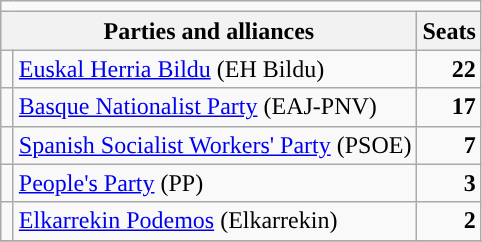<table class="wikitable" style="text-align:right;">
<tr>
<td colspan="7"></td>
</tr>
<tr>
<th colspan="2">Parties and alliances</th>
<th colspan="2">Seats</th>
</tr>
<tr>
<td style="color:inherit;background:"></td>
<td align="left"><a href='#'>Euskal Herria Bildu</a> (EH Bildu)</td>
<td><strong>22</strong></td>
</tr>
<tr>
<td width="1" style="color:inherit;background:"></td>
<td align="left"><a href='#'>Basque Nationalist Party</a> (EAJ-PNV)</td>
<td><strong>17</strong></td>
</tr>
<tr>
<td style="color:inherit;background:"></td>
<td align="left"><a href='#'>Spanish Socialist Workers' Party</a> (PSOE)</td>
<td><strong>7</strong></td>
</tr>
<tr>
<td style="color:inherit;background:"></td>
<td align="left"><a href='#'>People's Party</a> (PP)</td>
<td><strong>3</strong></td>
</tr>
<tr>
<td style="color:inherit;background:"></td>
<td align="left"><a href='#'>Elkarrekin Podemos</a> (Elkarrekin)</td>
<td><strong>2</strong></td>
</tr>
<tr>
</tr>
</table>
